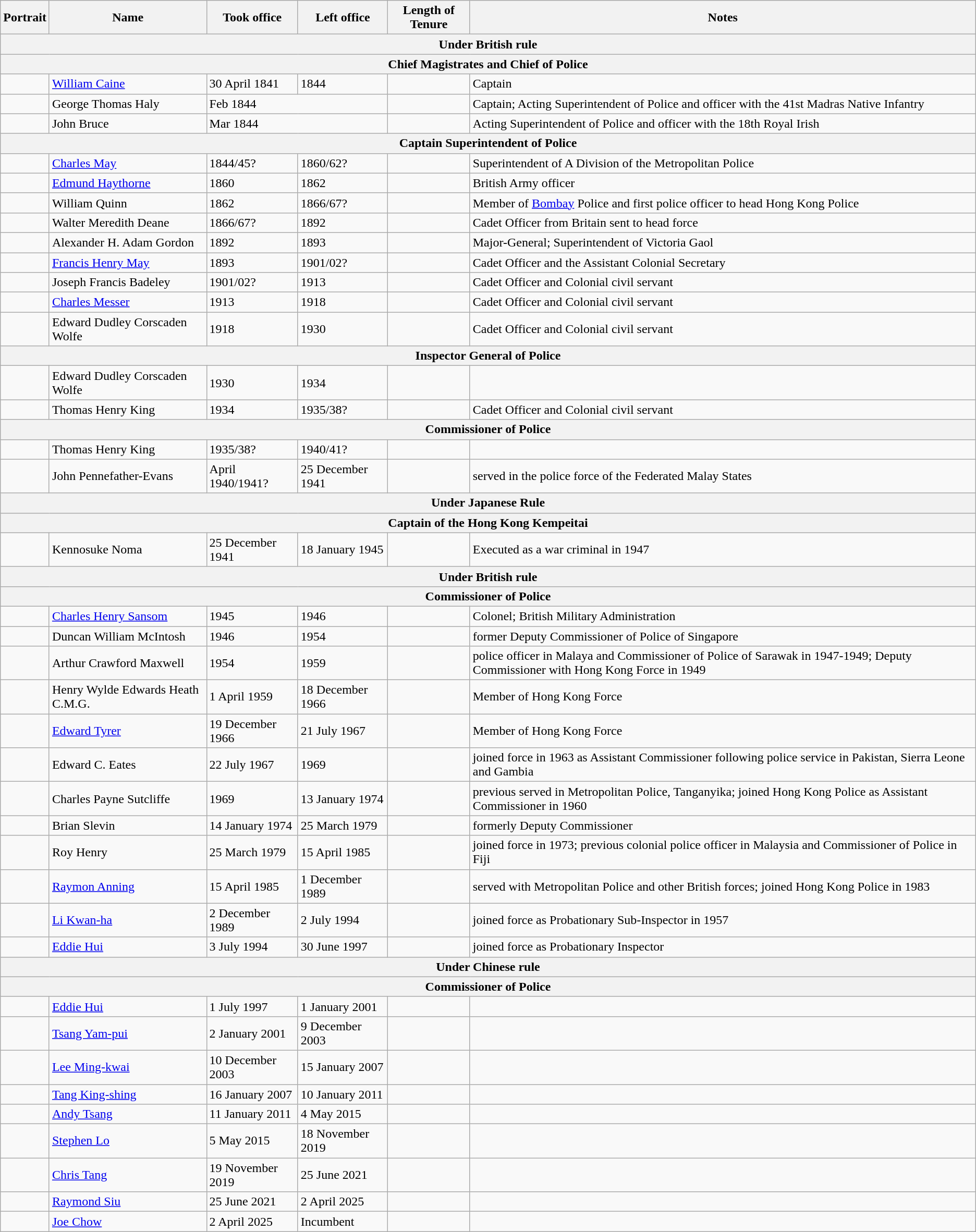<table class="wikitable">
<tr>
<th>Portrait</th>
<th>Name</th>
<th>Took office</th>
<th>Left office</th>
<th>Length of Tenure</th>
<th>Notes</th>
</tr>
<tr>
<th colspan="6">Under British rule</th>
</tr>
<tr>
<th colspan="6">Chief Magistrates and Chief of Police</th>
</tr>
<tr>
<td></td>
<td><a href='#'>William Caine</a></td>
<td>30 April 1841</td>
<td>1844</td>
<td></td>
<td>Captain</td>
</tr>
<tr>
<td></td>
<td>George Thomas Haly</td>
<td colspan="2">Feb 1844</td>
<td></td>
<td>Captain; Acting Superintendent of Police and officer with the 41st Madras Native Infantry</td>
</tr>
<tr>
<td></td>
<td>John Bruce</td>
<td colspan="2">Mar 1844</td>
<td></td>
<td>Acting Superintendent of Police and officer with the 18th Royal Irish</td>
</tr>
<tr>
<th colspan="6">Captain Superintendent of Police</th>
</tr>
<tr>
<td></td>
<td><a href='#'>Charles May</a></td>
<td>1844/45?</td>
<td>1860/62?</td>
<td></td>
<td>Superintendent of A Division of the Metropolitan Police</td>
</tr>
<tr>
<td></td>
<td><a href='#'>Edmund Haythorne</a></td>
<td>1860</td>
<td>1862</td>
<td></td>
<td>British Army officer</td>
</tr>
<tr>
<td></td>
<td>William Quinn</td>
<td>1862</td>
<td>1866/67?</td>
<td></td>
<td>Member of <a href='#'>Bombay</a> Police and first police officer to head Hong Kong Police</td>
</tr>
<tr>
<td></td>
<td>Walter Meredith Deane</td>
<td>1866/67?</td>
<td>1892</td>
<td></td>
<td>Cadet Officer from Britain sent to head force</td>
</tr>
<tr>
<td></td>
<td>Alexander H. Adam Gordon</td>
<td>1892</td>
<td>1893</td>
<td></td>
<td>Major-General; Superintendent of Victoria Gaol</td>
</tr>
<tr>
<td></td>
<td><a href='#'>Francis Henry May</a></td>
<td>1893</td>
<td>1901/02?</td>
<td></td>
<td>Cadet Officer and the Assistant Colonial Secretary</td>
</tr>
<tr>
<td></td>
<td>Joseph Francis Badeley</td>
<td>1901/02?</td>
<td>1913</td>
<td></td>
<td>Cadet Officer and Colonial civil servant</td>
</tr>
<tr>
<td></td>
<td><a href='#'>Charles Messer</a></td>
<td>1913</td>
<td>1918</td>
<td></td>
<td>Cadet Officer and Colonial civil servant</td>
</tr>
<tr>
<td></td>
<td>Edward Dudley Corscaden Wolfe</td>
<td>1918</td>
<td>1930</td>
<td></td>
<td>Cadet Officer and Colonial civil servant</td>
</tr>
<tr>
<th colspan="6">Inspector General of Police</th>
</tr>
<tr>
<td></td>
<td>Edward Dudley Corscaden Wolfe</td>
<td>1930</td>
<td>1934</td>
<td></td>
<td></td>
</tr>
<tr>
<td></td>
<td>Thomas Henry King</td>
<td>1934</td>
<td>1935/38?</td>
<td></td>
<td>Cadet Officer and Colonial civil servant</td>
</tr>
<tr>
<th colspan="6">Commissioner of Police</th>
</tr>
<tr>
<td></td>
<td>Thomas Henry King</td>
<td>1935/38?</td>
<td>1940/41?</td>
<td></td>
<td></td>
</tr>
<tr>
<td></td>
<td>John Pennefather-Evans</td>
<td>April 1940/1941?</td>
<td>25 December 1941</td>
<td></td>
<td>served in the police force of the Federated Malay States</td>
</tr>
<tr>
<th colspan="6">Under Japanese Rule</th>
</tr>
<tr>
<th colspan="6">Captain of the Hong Kong Kempeitai</th>
</tr>
<tr>
<td></td>
<td>Kennosuke Noma</td>
<td>25 December 1941</td>
<td>18 January 1945</td>
<td></td>
<td>Executed as a war criminal in 1947</td>
</tr>
<tr>
<th colspan="6">Under British rule</th>
</tr>
<tr>
<th colspan="6">Commissioner of Police</th>
</tr>
<tr>
<td></td>
<td><a href='#'>Charles Henry Sansom</a></td>
<td>1945</td>
<td>1946</td>
<td></td>
<td>Colonel; British Military Administration</td>
</tr>
<tr>
<td></td>
<td>Duncan William McIntosh</td>
<td>1946</td>
<td>1954</td>
<td></td>
<td>former Deputy Commissioner of Police of Singapore</td>
</tr>
<tr>
<td></td>
<td>Arthur Crawford Maxwell</td>
<td>1954</td>
<td>1959</td>
<td></td>
<td>police officer in Malaya and Commissioner of Police of Sarawak in 1947-1949; Deputy Commissioner with Hong Kong Force in 1949</td>
</tr>
<tr>
<td></td>
<td>Henry Wylde Edwards Heath C.M.G.</td>
<td>1 April 1959</td>
<td>18 December 1966</td>
<td></td>
<td>Member of Hong Kong Force</td>
</tr>
<tr>
<td></td>
<td><a href='#'>Edward Tyrer</a></td>
<td>19 December 1966</td>
<td>21 July 1967</td>
<td></td>
<td>Member of Hong Kong Force</td>
</tr>
<tr>
<td></td>
<td>Edward C. Eates</td>
<td>22 July 1967</td>
<td>1969</td>
<td></td>
<td>joined force in 1963 as Assistant Commissioner following police service in Pakistan, Sierra Leone and Gambia</td>
</tr>
<tr>
<td></td>
<td>Charles Payne Sutcliffe</td>
<td>1969</td>
<td>13 January 1974</td>
<td></td>
<td>previous served in Metropolitan Police, Tanganyika; joined Hong Kong Police as Assistant Commissioner in 1960</td>
</tr>
<tr>
<td></td>
<td>Brian Slevin</td>
<td>14 January 1974</td>
<td>25 March 1979</td>
<td></td>
<td>formerly Deputy Commissioner</td>
</tr>
<tr>
<td></td>
<td>Roy Henry</td>
<td>25 March 1979</td>
<td>15 April 1985</td>
<td></td>
<td>joined force in 1973; previous colonial police officer in Malaysia and Commissioner of Police in Fiji</td>
</tr>
<tr>
<td></td>
<td><a href='#'>Raymon Anning</a></td>
<td>15 April 1985</td>
<td>1 December 1989</td>
<td></td>
<td>served with Metropolitan Police and other British forces; joined Hong Kong Police in 1983</td>
</tr>
<tr>
<td></td>
<td><a href='#'>Li Kwan-ha</a></td>
<td>2 December 1989</td>
<td>2 July 1994</td>
<td></td>
<td>joined force as Probationary Sub-Inspector in 1957</td>
</tr>
<tr>
<td></td>
<td><a href='#'>Eddie Hui</a></td>
<td>3 July 1994</td>
<td>30 June 1997</td>
<td></td>
<td>joined force as Probationary Inspector</td>
</tr>
<tr>
<th colspan="6">Under Chinese rule</th>
</tr>
<tr>
<th colspan="6">Commissioner of Police</th>
</tr>
<tr>
<td></td>
<td><a href='#'>Eddie Hui</a></td>
<td>1 July 1997</td>
<td>1 January 2001</td>
<td></td>
<td></td>
</tr>
<tr>
<td></td>
<td><a href='#'>Tsang Yam-pui</a></td>
<td>2 January 2001</td>
<td>9 December 2003</td>
<td></td>
<td></td>
</tr>
<tr>
<td></td>
<td><a href='#'>Lee Ming-kwai</a></td>
<td>10 December 2003</td>
<td>15 January 2007</td>
<td></td>
<td></td>
</tr>
<tr>
<td></td>
<td><a href='#'>Tang King-shing</a></td>
<td>16 January 2007</td>
<td>10 January 2011</td>
<td></td>
<td></td>
</tr>
<tr>
<td></td>
<td><a href='#'>Andy Tsang</a></td>
<td>11 January 2011</td>
<td>4 May 2015</td>
<td></td>
<td></td>
</tr>
<tr>
<td></td>
<td><a href='#'>Stephen Lo</a></td>
<td>5 May 2015</td>
<td>18 November 2019</td>
<td></td>
<td></td>
</tr>
<tr>
<td></td>
<td><a href='#'>Chris Tang</a></td>
<td>19 November 2019</td>
<td>25 June 2021</td>
<td></td>
<td></td>
</tr>
<tr>
<td></td>
<td><a href='#'>Raymond Siu</a></td>
<td>25 June 2021</td>
<td>2 April 2025</td>
<td></td>
<td></td>
</tr>
<tr>
<td></td>
<td><a href='#'>Joe Chow</a></td>
<td>2 April 2025</td>
<td>Incumbent</td>
<td></td>
<td></td>
</tr>
</table>
